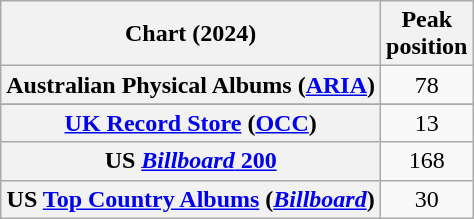<table class="wikitable sortable plainrowheaders" style="text-align:center">
<tr>
<th scope="col">Chart (2024)</th>
<th scope="col">Peak<br>position</th>
</tr>
<tr>
<th scope="row">Australian Physical Albums (<a href='#'>ARIA</a>)</th>
<td>78</td>
</tr>
<tr>
</tr>
<tr>
</tr>
<tr>
<th scope="row"><a href='#'>UK Record Store</a> (<a href='#'>OCC</a>)</th>
<td>13</td>
</tr>
<tr>
<th scope="row">US <a href='#'><em>Billboard</em> 200</a></th>
<td>168</td>
</tr>
<tr>
<th scope="row">US <a href='#'>Top Country Albums</a> (<em><a href='#'>Billboard</a></em>)</th>
<td>30</td>
</tr>
</table>
